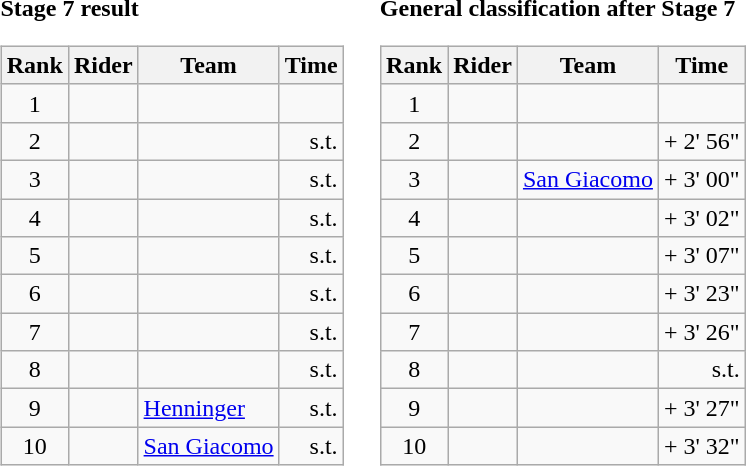<table>
<tr>
<td><strong>Stage 7 result</strong><br><table class="wikitable">
<tr>
<th scope="col">Rank</th>
<th scope="col">Rider</th>
<th scope="col">Team</th>
<th scope="col">Time</th>
</tr>
<tr>
<td style="text-align:center;">1</td>
<td></td>
<td></td>
<td style="text-align:right;"></td>
</tr>
<tr>
<td style="text-align:center;">2</td>
<td></td>
<td></td>
<td style="text-align:right;">s.t.</td>
</tr>
<tr>
<td style="text-align:center;">3</td>
<td></td>
<td></td>
<td style="text-align:right;">s.t.</td>
</tr>
<tr>
<td style="text-align:center;">4</td>
<td></td>
<td></td>
<td style="text-align:right;">s.t.</td>
</tr>
<tr>
<td style="text-align:center;">5</td>
<td></td>
<td></td>
<td style="text-align:right;">s.t.</td>
</tr>
<tr>
<td style="text-align:center;">6</td>
<td></td>
<td></td>
<td style="text-align:right;">s.t.</td>
</tr>
<tr>
<td style="text-align:center;">7</td>
<td></td>
<td></td>
<td style="text-align:right;">s.t.</td>
</tr>
<tr>
<td style="text-align:center;">8</td>
<td></td>
<td></td>
<td style="text-align:right;">s.t.</td>
</tr>
<tr>
<td style="text-align:center;">9</td>
<td></td>
<td><a href='#'>Henninger</a></td>
<td style="text-align:right;">s.t.</td>
</tr>
<tr>
<td style="text-align:center;">10</td>
<td></td>
<td><a href='#'>San Giacomo</a></td>
<td style="text-align:right;">s.t.</td>
</tr>
</table>
</td>
<td></td>
<td><strong>General classification after Stage 7</strong><br><table class="wikitable">
<tr>
<th scope="col">Rank</th>
<th scope="col">Rider</th>
<th scope="col">Team</th>
<th scope="col">Time</th>
</tr>
<tr>
<td style="text-align:center;">1</td>
<td></td>
<td></td>
<td style="text-align:right;"></td>
</tr>
<tr>
<td style="text-align:center;">2</td>
<td></td>
<td></td>
<td style="text-align:right;">+ 2' 56"</td>
</tr>
<tr>
<td style="text-align:center;">3</td>
<td></td>
<td><a href='#'>San Giacomo</a></td>
<td style="text-align:right;">+ 3' 00"</td>
</tr>
<tr>
<td style="text-align:center;">4</td>
<td></td>
<td></td>
<td style="text-align:right;">+ 3' 02"</td>
</tr>
<tr>
<td style="text-align:center;">5</td>
<td></td>
<td></td>
<td style="text-align:right;">+ 3' 07"</td>
</tr>
<tr>
<td style="text-align:center;">6</td>
<td></td>
<td></td>
<td style="text-align:right;">+ 3' 23"</td>
</tr>
<tr>
<td style="text-align:center;">7</td>
<td></td>
<td></td>
<td style="text-align:right;">+ 3' 26"</td>
</tr>
<tr>
<td style="text-align:center;">8</td>
<td></td>
<td></td>
<td style="text-align:right;">s.t.</td>
</tr>
<tr>
<td style="text-align:center;">9</td>
<td></td>
<td></td>
<td style="text-align:right;">+ 3' 27"</td>
</tr>
<tr>
<td style="text-align:center;">10</td>
<td></td>
<td></td>
<td style="text-align:right;">+ 3' 32"</td>
</tr>
</table>
</td>
</tr>
</table>
